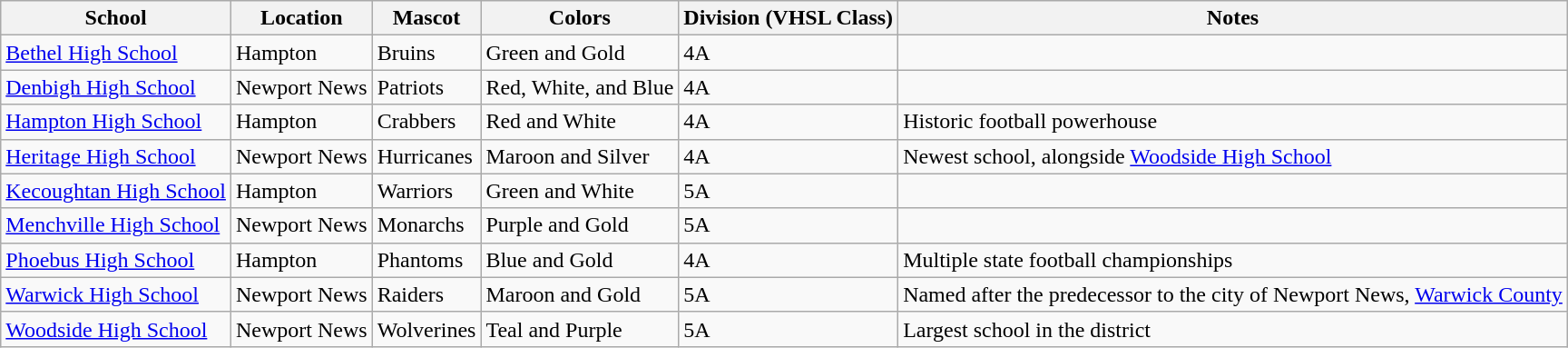<table class="wikitable sortable">
<tr>
<th>School</th>
<th>Location</th>
<th>Mascot</th>
<th>Colors</th>
<th>Division (VHSL Class)</th>
<th>Notes</th>
</tr>
<tr>
<td><a href='#'>Bethel High School</a></td>
<td>Hampton</td>
<td>Bruins</td>
<td> Green and  Gold</td>
<td>4A</td>
<td></td>
</tr>
<tr>
<td><a href='#'>Denbigh High School</a></td>
<td>Newport News</td>
<td>Patriots</td>
<td> Red,  White, and  Blue</td>
<td>4A</td>
<td></td>
</tr>
<tr>
<td><a href='#'>Hampton High School</a></td>
<td>Hampton</td>
<td>Crabbers</td>
<td> Red and  White</td>
<td>4A</td>
<td>Historic football powerhouse</td>
</tr>
<tr>
<td><a href='#'>Heritage High School</a></td>
<td>Newport News</td>
<td>Hurricanes</td>
<td> Maroon and  Silver</td>
<td>4A</td>
<td>Newest school, alongside <a href='#'>Woodside High School</a></td>
</tr>
<tr>
<td><a href='#'>Kecoughtan High School</a></td>
<td>Hampton</td>
<td>Warriors</td>
<td> Green and  White</td>
<td>5A</td>
<td></td>
</tr>
<tr>
<td><a href='#'>Menchville High School</a></td>
<td>Newport News</td>
<td>Monarchs</td>
<td> Purple and  Gold</td>
<td>5A</td>
<td></td>
</tr>
<tr>
<td><a href='#'>Phoebus High School</a></td>
<td>Hampton</td>
<td>Phantoms</td>
<td> Blue and  Gold</td>
<td>4A</td>
<td>Multiple state football championships</td>
</tr>
<tr>
<td><a href='#'>Warwick High School</a></td>
<td>Newport News</td>
<td>Raiders</td>
<td> Maroon and  Gold</td>
<td>5A</td>
<td>Named after the predecessor to the city of Newport News, <a href='#'> Warwick County</a></td>
</tr>
<tr>
<td><a href='#'>Woodside High School</a></td>
<td>Newport News</td>
<td>Wolverines</td>
<td> Teal and  Purple</td>
<td>5A</td>
<td>Largest school in the district</td>
</tr>
</table>
